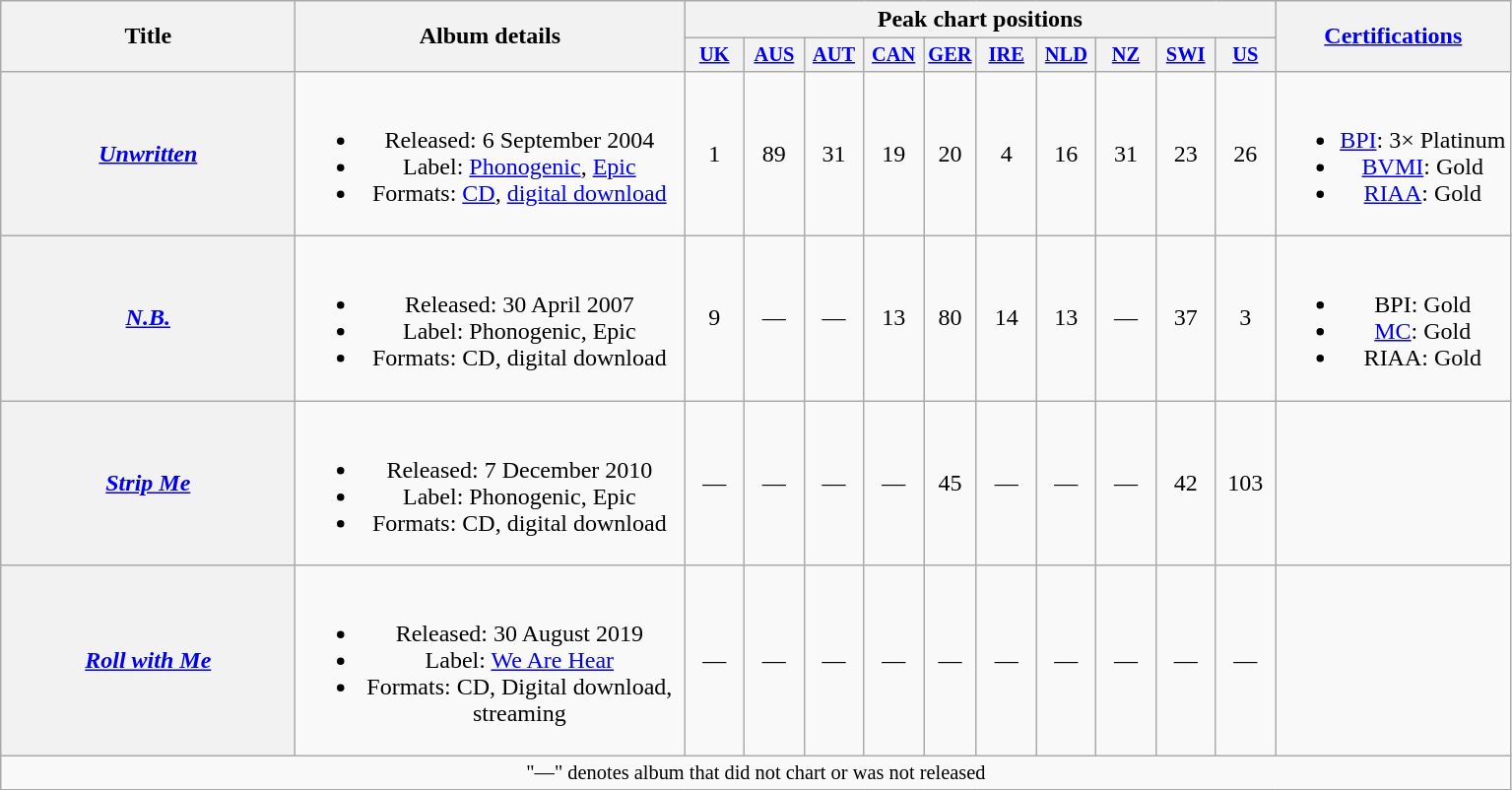<table class="wikitable plainrowheaders" style="text-align:center;">
<tr>
<th scope="col" rowspan="2" style="width:12em;">Title</th>
<th scope="col" rowspan="2" style="width:16em;">Album details</th>
<th scope="col" colspan="10">Peak chart positions</th>
<th scope="col" rowspan="2"><a href='#'>Certifications</a></th>
</tr>
<tr>
<th scope="col" style="width:2.5em;font-size:85%;"><a href='#'>UK</a><br></th>
<th scope="col" style="width:2.5em;font-size:85%;"><a href='#'>AUS</a><br></th>
<th scope="col" style="width:2.5em;font-size:85%;"><a href='#'>AUT</a><br></th>
<th scope="col" style="width:2.5em;font-size:85%;"><a href='#'>CAN</a><br></th>
<th scope="col" style="width:2.5emm;font-size:85%;"><a href='#'>GER</a><br></th>
<th scope="col" style="width:2.5em;font-size:85%;"><a href='#'>IRE</a><br></th>
<th scope="col" style="width:2.5em;font-size:85%;"><a href='#'>NLD</a><br></th>
<th scope="col" style="width:2.5em;font-size:85%;"><a href='#'>NZ</a><br></th>
<th scope="col" style="width:2.5em;font-size:85%;"><a href='#'>SWI</a><br></th>
<th scope="col" style="width:2.5em;font-size:85%;"><a href='#'>US</a><br></th>
</tr>
<tr>
<th scope="row"><em><a href='#'>Unwritten</a></em></th>
<td><br><ul><li>Released: 6 September 2004</li><li>Label: <a href='#'>Phonogenic</a>, <a href='#'>Epic</a></li><li>Formats: <a href='#'>CD</a>, <a href='#'>digital download</a></li></ul></td>
<td>1</td>
<td>89</td>
<td>31</td>
<td>19</td>
<td>20</td>
<td>4</td>
<td>16</td>
<td>31</td>
<td>23</td>
<td>26</td>
<td><br><ul><li><a href='#'>BPI</a>: 3× Platinum</li><li><a href='#'>BVMI</a>: Gold</li><li><a href='#'>RIAA</a>: Gold</li></ul></td>
</tr>
<tr>
<th scope="row"><em><a href='#'>N.B.</a></em><br></th>
<td><br><ul><li>Released: 30 April 2007</li><li>Label: Phonogenic, Epic</li><li>Formats: CD, digital download</li></ul></td>
<td>9</td>
<td>—</td>
<td>—</td>
<td>13</td>
<td>80</td>
<td>14</td>
<td>13</td>
<td>—</td>
<td>37</td>
<td>3</td>
<td><br><ul><li>BPI: Gold</li><li><a href='#'>MC</a>: Gold</li><li>RIAA: Gold</li></ul></td>
</tr>
<tr>
<th scope="row"><em><a href='#'>Strip Me</a></em></th>
<td><br><ul><li>Released: 7 December 2010</li><li>Label: Phonogenic, Epic</li><li>Formats: CD, digital download</li></ul></td>
<td>—</td>
<td>—</td>
<td>—</td>
<td>—</td>
<td>45</td>
<td>—</td>
<td>—</td>
<td>—</td>
<td>42</td>
<td>103</td>
<td></td>
</tr>
<tr>
<th scope="row"><em><a href='#'>Roll with Me</a></em></th>
<td><br><ul><li>Released: 30 August 2019</li><li>Label: <a href='#'>We Are Hear</a></li><li>Formats: CD, Digital download, streaming</li></ul></td>
<td>—</td>
<td>—</td>
<td>—</td>
<td>—</td>
<td>—</td>
<td>—</td>
<td>—</td>
<td>—</td>
<td>—</td>
<td>—</td>
<td></td>
</tr>
<tr>
<td colspan="15" style="font-size:85%">"—" denotes album that did not chart or was not released</td>
</tr>
</table>
